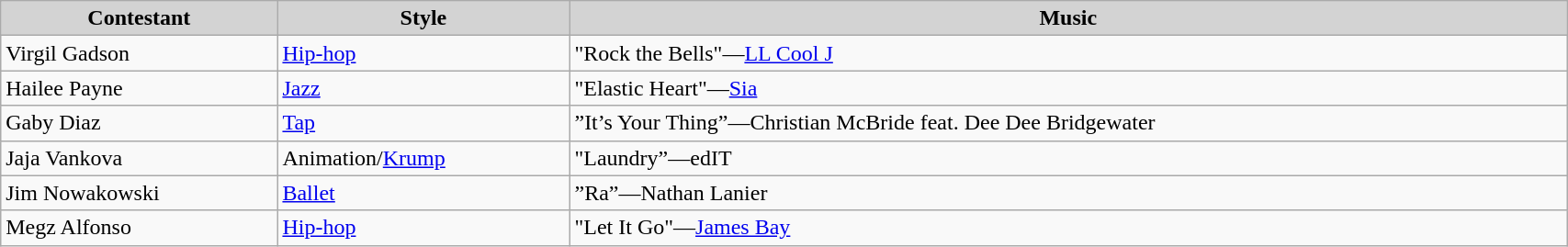<table class="wikitable" style="width:90%;">
<tr style="background:lightgrey; text-align:center;">
<td><strong>Contestant</strong></td>
<td><strong>Style</strong></td>
<td><strong>Music</strong></td>
</tr>
<tr>
<td>Virgil Gadson</td>
<td><a href='#'>Hip-hop</a></td>
<td>"Rock the Bells"—<a href='#'>LL Cool J</a></td>
</tr>
<tr>
<td>Hailee Payne</td>
<td><a href='#'>Jazz</a></td>
<td>"Elastic Heart"—<a href='#'>Sia</a></td>
</tr>
<tr>
<td>Gaby Diaz</td>
<td><a href='#'>Tap</a></td>
<td>”It’s Your Thing”—Christian McBride feat. Dee Dee Bridgewater</td>
</tr>
<tr>
<td>Jaja Vankova</td>
<td>Animation/<a href='#'>Krump</a></td>
<td>"Laundry”—edIT</td>
</tr>
<tr>
<td>Jim Nowakowski</td>
<td><a href='#'>Ballet</a></td>
<td>”Ra”—Nathan Lanier</td>
</tr>
<tr>
<td>Megz Alfonso</td>
<td><a href='#'>Hip-hop</a></td>
<td>"Let It Go"—<a href='#'>James Bay</a></td>
</tr>
</table>
